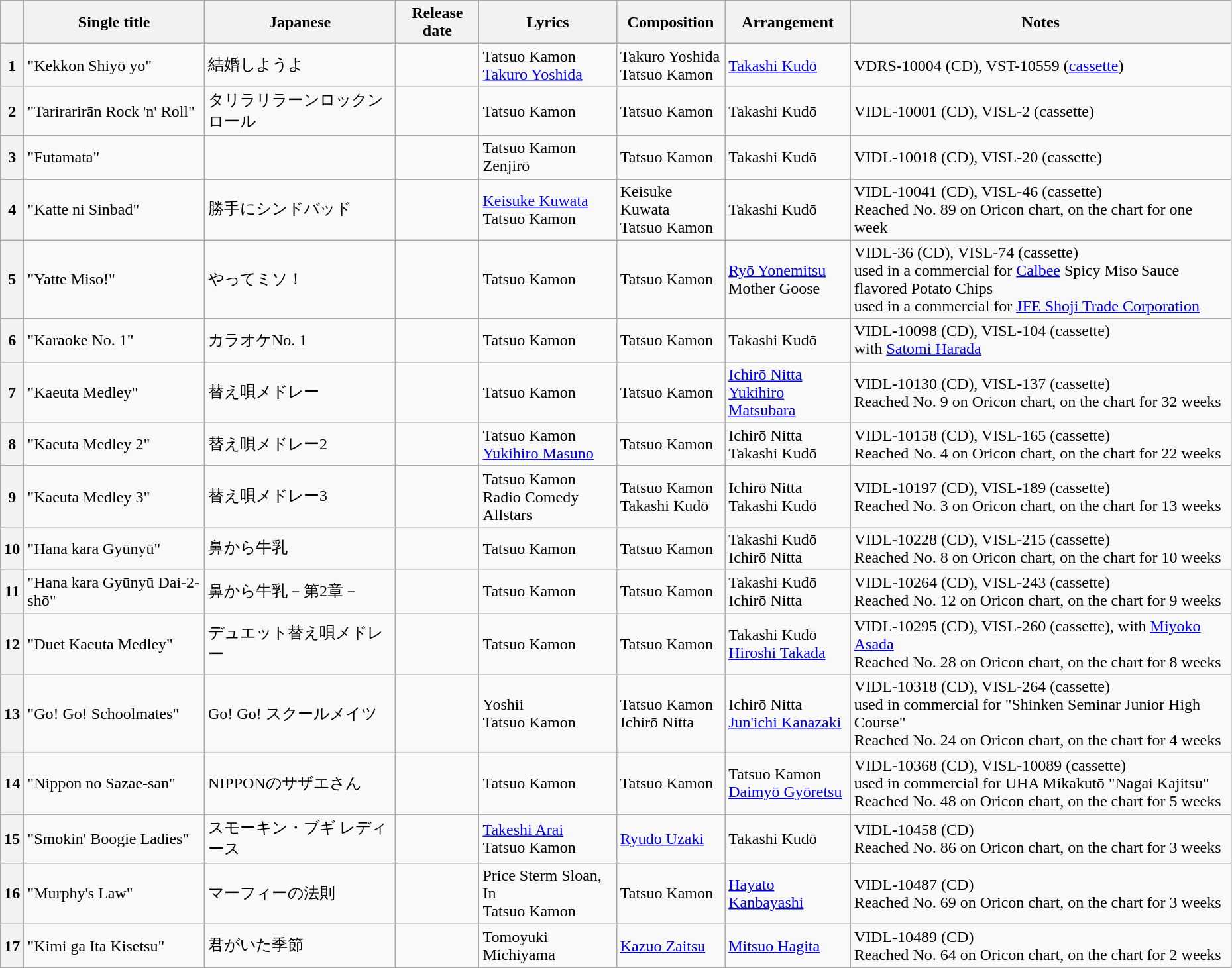<table class="wikitable" style="text-align:left; width:98%;">
<tr>
<th></th>
<th>Single title</th>
<th>Japanese</th>
<th>Release date</th>
<th>Lyrics</th>
<th>Composition</th>
<th>Arrangement</th>
<th>Notes</th>
</tr>
<tr>
<th>1</th>
<td>"Kekkon Shiyō yo"</td>
<td>結婚しようよ</td>
<td></td>
<td>Tatsuo Kamon<br><a href='#'>Takuro Yoshida</a></td>
<td>Takuro Yoshida<br>Tatsuo Kamon</td>
<td><a href='#'>Takashi Kudō</a></td>
<td>VDRS-10004 (CD), VST-10559 (<a href='#'>cassette</a>)</td>
</tr>
<tr>
<th>2</th>
<td>"Tarirarirān Rock 'n' Roll"</td>
<td>タリラリラーンロックンロール</td>
<td></td>
<td>Tatsuo Kamon</td>
<td>Tatsuo Kamon</td>
<td>Takashi Kudō</td>
<td>VIDL-10001 (CD), VISL-2 (cassette)</td>
</tr>
<tr>
<th>3</th>
<td>"Futamata"</td>
<td></td>
<td></td>
<td>Tatsuo Kamon<br>Zenjirō</td>
<td>Tatsuo Kamon</td>
<td>Takashi Kudō</td>
<td>VIDL-10018 (CD), VISL-20 (cassette)</td>
</tr>
<tr>
<th>4</th>
<td>"Katte ni Sinbad"</td>
<td>勝手にシンドバッド</td>
<td></td>
<td><a href='#'>Keisuke Kuwata</a><br>Tatsuo Kamon</td>
<td>Keisuke Kuwata<br>Tatsuo Kamon</td>
<td>Takashi Kudō</td>
<td>VIDL-10041 (CD), VISL-46 (cassette)<br>Reached No. 89 on Oricon chart, on the chart for one week</td>
</tr>
<tr>
<th>5</th>
<td>"Yatte Miso!"</td>
<td>やってミソ！</td>
<td></td>
<td>Tatsuo Kamon</td>
<td>Tatsuo Kamon</td>
<td><a href='#'>Ryō Yonemitsu</a><br>Mother Goose</td>
<td>VIDL-36 (CD), VISL-74 (cassette)<br>used in a commercial for <a href='#'>Calbee</a> Spicy Miso Sauce flavored Potato Chips<br>used in a commercial for <a href='#'>JFE Shoji Trade Corporation</a></td>
</tr>
<tr>
<th>6</th>
<td>"Karaoke No. 1"</td>
<td>カラオケNo. 1</td>
<td></td>
<td>Tatsuo Kamon</td>
<td>Tatsuo Kamon</td>
<td>Takashi Kudō</td>
<td>VIDL-10098 (CD), VISL-104 (cassette)<br>with <a href='#'>Satomi Harada</a></td>
</tr>
<tr>
<th>7</th>
<td>"Kaeuta Medley"</td>
<td>替え唄メドレー</td>
<td></td>
<td>Tatsuo Kamon</td>
<td>Tatsuo Kamon</td>
<td><a href='#'>Ichirō Nitta</a><br><a href='#'>Yukihiro Matsubara</a></td>
<td>VIDL-10130 (CD), VISL-137 (cassette)<br>Reached No. 9 on Oricon chart, on the chart for 32 weeks</td>
</tr>
<tr>
<th>8</th>
<td>"Kaeuta Medley 2"</td>
<td>替え唄メドレー2</td>
<td></td>
<td>Tatsuo Kamon<br><a href='#'>Yukihiro Masuno</a></td>
<td>Tatsuo Kamon</td>
<td>Ichirō Nitta<br>Takashi Kudō</td>
<td>VIDL-10158 (CD), VISL-165 (cassette)<br>Reached No. 4 on Oricon chart, on the chart for 22 weeks</td>
</tr>
<tr>
<th>9</th>
<td>"Kaeuta Medley 3"</td>
<td>替え唄メドレー3</td>
<td></td>
<td>Tatsuo Kamon<br>Radio Comedy Allstars</td>
<td>Tatsuo Kamon<br>Takashi Kudō</td>
<td>Ichirō Nitta<br>Takashi Kudō</td>
<td>VIDL-10197 (CD), VISL-189 (cassette)<br>Reached No. 3 on Oricon chart, on the chart for 13 weeks</td>
</tr>
<tr>
<th>10</th>
<td>"Hana kara Gyūnyū"</td>
<td>鼻から牛乳</td>
<td></td>
<td>Tatsuo Kamon</td>
<td>Tatsuo Kamon</td>
<td>Takashi Kudō<br>Ichirō Nitta</td>
<td>VIDL-10228 (CD), VISL-215 (cassette)<br>Reached No. 8 on Oricon chart, on the chart for 10 weeks</td>
</tr>
<tr>
<th>11</th>
<td>"Hana kara Gyūnyū Dai-2-shō"</td>
<td>鼻から牛乳－第2章－</td>
<td></td>
<td>Tatsuo Kamon</td>
<td>Tatsuo Kamon</td>
<td>Takashi Kudō<br>Ichirō Nitta</td>
<td>VIDL-10264 (CD), VISL-243 (cassette)<br>Reached No. 12 on Oricon chart, on the chart for 9 weeks</td>
</tr>
<tr>
<th>12</th>
<td>"Duet Kaeuta Medley"</td>
<td>デュエット替え唄メドレー</td>
<td></td>
<td>Tatsuo Kamon</td>
<td>Tatsuo Kamon</td>
<td>Takashi Kudō<br><a href='#'>Hiroshi Takada</a></td>
<td>VIDL-10295 (CD), VISL-260 (cassette), with <a href='#'>Miyoko Asada</a><br>Reached No. 28 on Oricon chart, on the chart for 8 weeks</td>
</tr>
<tr>
<th>13</th>
<td>"Go! Go! Schoolmates"</td>
<td>Go! Go! スクールメイツ</td>
<td></td>
<td>Yoshii<br>Tatsuo Kamon</td>
<td>Tatsuo Kamon<br>Ichirō Nitta</td>
<td>Ichirō Nitta<br><a href='#'>Jun'ichi Kanazaki</a></td>
<td>VIDL-10318 (CD), VISL-264 (cassette)<br>used in commercial for "Shinken Seminar Junior High Course"<br>Reached No. 24 on Oricon chart, on the chart for 4 weeks</td>
</tr>
<tr>
<th>14</th>
<td>"Nippon no Sazae-san"</td>
<td>NIPPONのサザエさん</td>
<td></td>
<td>Tatsuo Kamon</td>
<td>Tatsuo Kamon</td>
<td>Tatsuo Kamon<br><a href='#'>Daimyō Gyōretsu</a></td>
<td>VIDL-10368 (CD), VISL-10089 (cassette)<br>used in commercial for UHA Mikakutō "Nagai Kajitsu"<br>Reached No. 48 on Oricon chart, on the chart for 5 weeks</td>
</tr>
<tr>
<th>15</th>
<td>"Smokin' Boogie Ladies"</td>
<td>スモーキン・ブギ レディース</td>
<td></td>
<td><a href='#'>Takeshi Arai</a><br>Tatsuo Kamon</td>
<td><a href='#'>Ryudo Uzaki</a></td>
<td>Takashi Kudō</td>
<td>VIDL-10458 (CD)<br>Reached No. 86 on Oricon chart, on the chart for 3 weeks</td>
</tr>
<tr>
<th>16</th>
<td>"Murphy's Law"</td>
<td>マーフィーの法則</td>
<td></td>
<td>Price Sterm Sloan, In<br>Tatsuo Kamon</td>
<td>Tatsuo Kamon</td>
<td><a href='#'>Hayato Kanbayashi</a></td>
<td>VIDL-10487 (CD)<br>Reached No. 69 on Oricon chart, on the chart for 3 weeks</td>
</tr>
<tr>
<th>17</th>
<td>"Kimi ga Ita Kisetsu"</td>
<td>君がいた季節</td>
<td></td>
<td>Tomoyuki Michiyama</td>
<td><a href='#'>Kazuo Zaitsu</a></td>
<td><a href='#'>Mitsuo Hagita</a></td>
<td>VIDL-10489 (CD)<br>Reached No. 64 on Oricon chart, on the chart for 2 weeks<br></td>
</tr>
</table>
